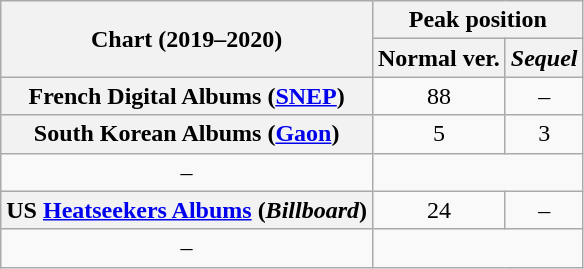<table class="wikitable sortable plainrowheaders" style="text-align:center">
<tr>
<th rowspan="2" scope="col">Chart (2019–2020)</th>
<th colspan="2" scope="col">Peak position</th>
</tr>
<tr>
<th>Normal ver.</th>
<th><em>Sequel</em></th>
</tr>
<tr>
<th scope="row">French Digital Albums (<a href='#'>SNEP</a>)</th>
<td>88</td>
<td>–</td>
</tr>
<tr>
<th scope="row">South Korean Albums (<a href='#'>Gaon</a>)</th>
<td>5</td>
<td>3</td>
</tr>
<tr>
<td>–</td>
</tr>
<tr>
<th scope="row">US <a href='#'>Heatseekers Albums</a> (<em>Billboard</em>)</th>
<td>24</td>
<td>–</td>
</tr>
<tr>
<td>–</td>
</tr>
</table>
